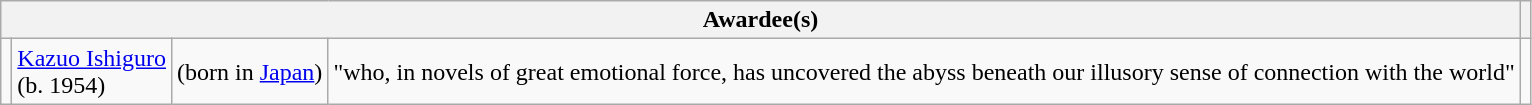<table class="wikitable">
<tr>
<th colspan="4">Awardee(s)</th>
<th></th>
</tr>
<tr>
<td></td>
<td><a href='#'>Kazuo Ishiguro</a><br>(b. 1954)</td>
<td> (born in <a href='#'>Japan</a>)</td>
<td>"who, in novels of great emotional force, has uncovered the abyss beneath our illusory sense of connection with the world"</td>
<td></td>
</tr>
</table>
